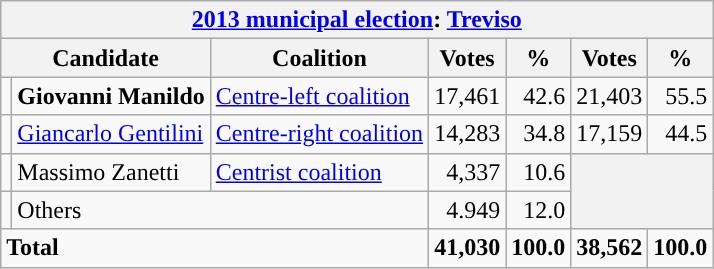<table class=wikitable style=text-align:right>
<tr>
<th colspan=7><a href='#'>2013 municipal election</a>: <a href='#'>Treviso</a></th>
</tr>
<tr>
<th colspan=2>Candidate</th>
<th>Coalition</th>
<th>Votes</th>
<th>%</th>
<th>Votes</th>
<th>%</th>
</tr>
<tr>
<td></td>
<td align=left><strong>Giovanni Manildo</strong></td>
<td align=left><a href='#'>Centre-left coalition</a></td>
<td>17,461</td>
<td>42.6</td>
<td>21,403</td>
<td>55.5</td>
</tr>
<tr>
<td></td>
<td align=left><a href='#'>Giancarlo Gentilini</a></td>
<td align=left><a href='#'>Centre-right coalition</a></td>
<td>14,283</td>
<td>34.8</td>
<td>17,159</td>
<td>44.5</td>
</tr>
<tr>
<td></td>
<td align=left>Massimo Zanetti</td>
<td align=left><a href='#'>Centrist coalition</a></td>
<td>4,337</td>
<td>10.6</td>
<th rowspan=2 colspan=2></th>
</tr>
<tr>
<td></td>
<td align=left colspan=2>Others</td>
<td>4.949</td>
<td>12.0</td>
</tr>
<tr>
<td align=left colspan=3><strong>Total</strong></td>
<td><strong>41,030</strong></td>
<td><strong>100.0</strong></td>
<td><strong>38,562</strong></td>
<td><strong>100.0</strong></td>
</tr>
</table>
